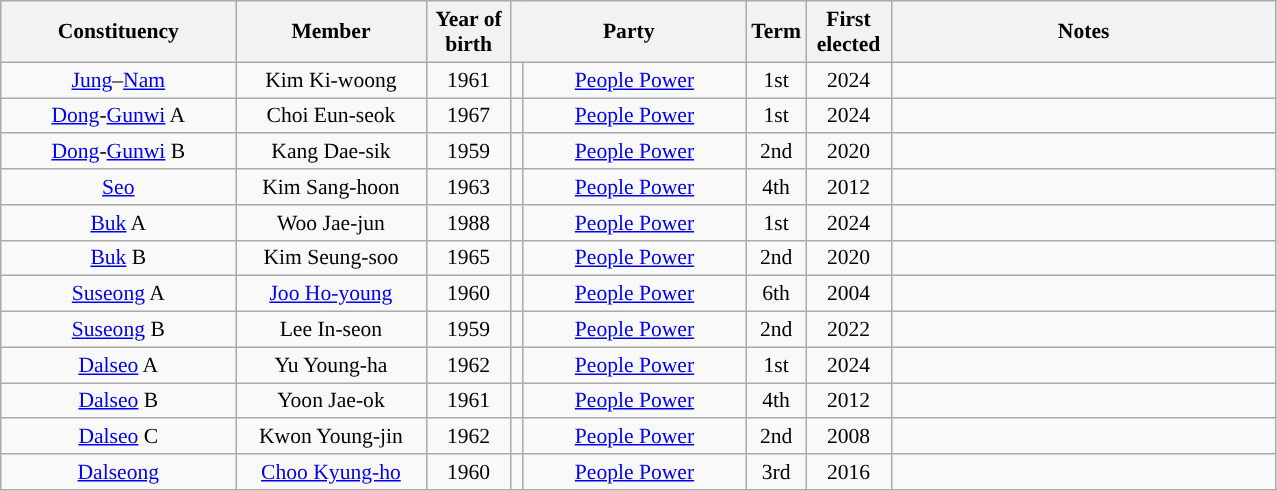<table class="wikitable sortable" style="font-size:90%; text-align:center">
<tr>
<th scope="col" style="width:150px;">Constituency</th>
<th scope="col" style="width:120px;">Member</th>
<th scope="col" style="width:50px;">Year of birth</th>
<th scope="col" style="width:150px;" colspan="2">Party</th>
<th scope="col" style="width:20px;">Term</th>
<th scope="col" style="width:50px;">First elected</th>
<th scope="col" style="width:250px;" class="unsortable">Notes</th>
</tr>
<tr>
<td><a href='#'>Jung</a>–<a href='#'>Nam</a></td>
<td>Kim Ki-woong</td>
<td>1961</td>
<td scope="row" width="1" style="background-color:"></td>
<td><a href='#'>People Power</a></td>
<td>1st</td>
<td>2024</td>
<td></td>
</tr>
<tr>
<td><a href='#'>Dong</a>-<a href='#'>Gunwi</a> A</td>
<td>Choi Eun-seok</td>
<td>1967</td>
<td scope="row" style="background-color:"></td>
<td><a href='#'>People Power</a></td>
<td>1st</td>
<td>2024</td>
<td></td>
</tr>
<tr>
<td><a href='#'>Dong</a>-<a href='#'>Gunwi</a> B</td>
<td>Kang Dae-sik</td>
<td>1959</td>
<td scope="row" style="background-color:"></td>
<td><a href='#'>People Power</a></td>
<td>2nd</td>
<td>2020</td>
<td></td>
</tr>
<tr>
<td><a href='#'>Seo</a></td>
<td>Kim Sang-hoon</td>
<td>1963</td>
<td scope="row" style="background-color:"></td>
<td><a href='#'>People Power</a></td>
<td>4th</td>
<td>2012</td>
<td></td>
</tr>
<tr>
<td><a href='#'>Buk</a> A</td>
<td>Woo Jae-jun</td>
<td>1988</td>
<td scope="row" style="background-color:"></td>
<td><a href='#'>People Power</a></td>
<td>1st</td>
<td>2024</td>
<td></td>
</tr>
<tr>
<td><a href='#'>Buk</a> B</td>
<td>Kim Seung-soo</td>
<td>1965</td>
<td scope="row" style="background-color:"></td>
<td><a href='#'>People Power</a></td>
<td>2nd</td>
<td>2020</td>
<td></td>
</tr>
<tr>
<td><a href='#'>Suseong</a> A</td>
<td><a href='#'>Joo Ho-young</a></td>
<td>1960</td>
<td scope="row" style="background-color:"></td>
<td><a href='#'>People Power</a></td>
<td>6th</td>
<td>2004</td>
<td></td>
</tr>
<tr>
<td><a href='#'>Suseong</a> B</td>
<td>Lee In-seon</td>
<td>1959</td>
<td scope="row" style="background-color:"></td>
<td><a href='#'>People Power</a></td>
<td>2nd</td>
<td>2022</td>
<td></td>
</tr>
<tr>
<td><a href='#'>Dalseo</a> A</td>
<td>Yu Young-ha</td>
<td>1962</td>
<td scope="row" style="background-color:"></td>
<td><a href='#'>People Power</a></td>
<td>1st</td>
<td>2024</td>
<td></td>
</tr>
<tr>
<td><a href='#'>Dalseo</a> B</td>
<td>Yoon Jae-ok</td>
<td>1961</td>
<td scope="row" style="background-color:"></td>
<td><a href='#'>People Power</a></td>
<td>4th</td>
<td>2012</td>
<td></td>
</tr>
<tr>
<td><a href='#'>Dalseo</a> C</td>
<td>Kwon Young-jin</td>
<td>1962</td>
<td scope="row" style="background-color:"></td>
<td><a href='#'>People Power</a></td>
<td>2nd</td>
<td>2008</td>
<td></td>
</tr>
<tr>
<td><a href='#'>Dalseong</a></td>
<td><a href='#'>Choo Kyung-ho</a></td>
<td>1960</td>
<td scope="row" style="background-color:"></td>
<td><a href='#'>People Power</a></td>
<td>3rd</td>
<td>2016</td>
<td></td>
</tr>
</table>
